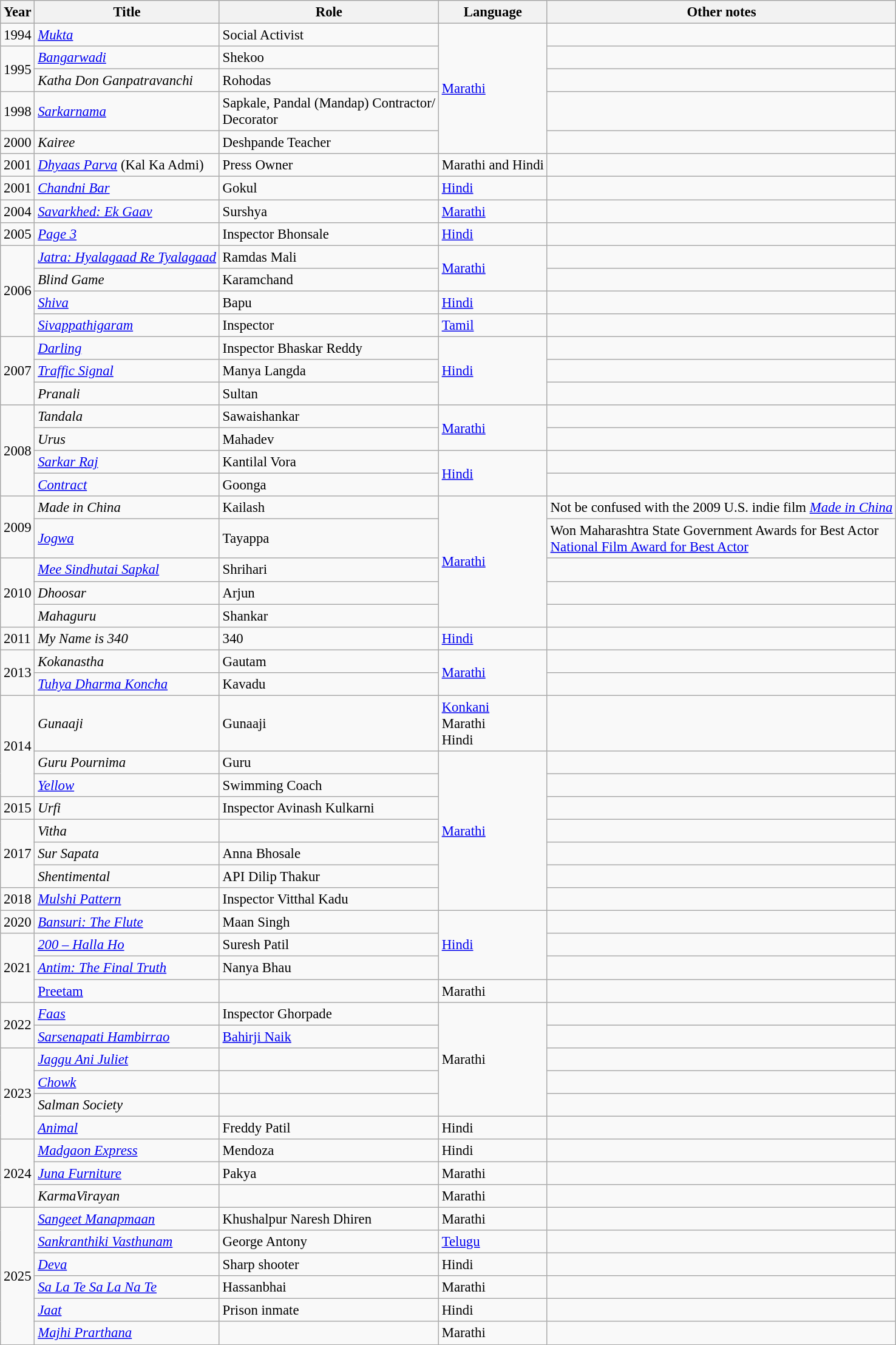<table class="wikitable" style="font-size: 95%;">
<tr>
<th>Year</th>
<th>Title</th>
<th>Role</th>
<th>Language</th>
<th>Other notes</th>
</tr>
<tr>
<td>1994</td>
<td><em><a href='#'>Mukta</a></em></td>
<td>Social Activist</td>
<td rowspan="5"><a href='#'>Marathi</a></td>
<td></td>
</tr>
<tr>
<td rowspan="2">1995</td>
<td><em><a href='#'>Bangarwadi</a></em></td>
<td>Shekoo</td>
<td></td>
</tr>
<tr>
<td><em>Katha Don Ganpatravanchi</em></td>
<td>Rohodas</td>
<td></td>
</tr>
<tr>
<td>1998</td>
<td><em><a href='#'>Sarkarnama</a></em></td>
<td>Sapkale, Pandal (Mandap) Contractor/<br>Decorator</td>
<td></td>
</tr>
<tr>
<td>2000</td>
<td><em>Kairee</em></td>
<td>Deshpande Teacher</td>
<td></td>
</tr>
<tr>
<td>2001</td>
<td><em><a href='#'>Dhyaas Parva</a></em> (Kal Ka Admi)</td>
<td>Press Owner</td>
<td>Marathi and Hindi</td>
<td></td>
</tr>
<tr>
<td>2001</td>
<td><em><a href='#'>Chandni Bar</a></em></td>
<td>Gokul</td>
<td><a href='#'>Hindi</a></td>
<td></td>
</tr>
<tr>
<td>2004</td>
<td><em><a href='#'>Savarkhed: Ek Gaav</a></em></td>
<td>Surshya</td>
<td><a href='#'>Marathi</a></td>
<td></td>
</tr>
<tr>
<td>2005</td>
<td><em><a href='#'>Page 3</a></em></td>
<td>Inspector Bhonsale</td>
<td><a href='#'>Hindi</a></td>
<td></td>
</tr>
<tr>
<td rowspan="4">2006</td>
<td><em><a href='#'>Jatra: Hyalagaad Re Tyalagaad</a></em></td>
<td>Ramdas Mali</td>
<td rowspan="2"><a href='#'>Marathi</a></td>
<td></td>
</tr>
<tr>
<td><em>Blind Game</em></td>
<td>Karamchand</td>
<td></td>
</tr>
<tr>
<td><em><a href='#'>Shiva</a></em></td>
<td>Bapu</td>
<td><a href='#'>Hindi</a></td>
<td></td>
</tr>
<tr>
<td><em><a href='#'>Sivappathigaram</a></em></td>
<td>Inspector</td>
<td><a href='#'>Tamil</a></td>
<td></td>
</tr>
<tr>
<td rowspan="3">2007</td>
<td><em><a href='#'>Darling</a></em></td>
<td>Inspector Bhaskar Reddy</td>
<td rowspan="3"><a href='#'>Hindi</a></td>
<td></td>
</tr>
<tr>
<td><em><a href='#'>Traffic Signal</a></em></td>
<td>Manya Langda</td>
<td></td>
</tr>
<tr>
<td><em>Pranali</em></td>
<td>Sultan</td>
<td></td>
</tr>
<tr>
<td rowspan="4">2008</td>
<td><em>Tandala</em></td>
<td>Sawaishankar</td>
<td rowspan="2"><a href='#'>Marathi</a></td>
<td></td>
</tr>
<tr>
<td><em>Urus</em></td>
<td>Mahadev</td>
<td></td>
</tr>
<tr>
<td><em><a href='#'>Sarkar Raj</a></em></td>
<td>Kantilal Vora</td>
<td rowspan="2"><a href='#'>Hindi</a></td>
<td></td>
</tr>
<tr>
<td><em><a href='#'>Contract</a></em></td>
<td>Goonga</td>
<td></td>
</tr>
<tr>
<td rowspan="2">2009</td>
<td><em>Made in China</em></td>
<td>Kailash</td>
<td rowspan="5"><a href='#'>Marathi</a></td>
<td>Not be confused with the 2009 U.S. indie film <em><a href='#'>Made in China</a></em></td>
</tr>
<tr>
<td><em><a href='#'>Jogwa</a></em></td>
<td>Tayappa</td>
<td>Won Maharashtra State Government Awards for Best Actor <br> <a href='#'>National Film Award for Best Actor</a></td>
</tr>
<tr>
<td rowspan="3">2010</td>
<td><em><a href='#'>Mee Sindhutai Sapkal</a></em></td>
<td>Shrihari</td>
<td></td>
</tr>
<tr>
<td><em>Dhoosar</em></td>
<td>Arjun</td>
<td></td>
</tr>
<tr>
<td><em>Mahaguru</em></td>
<td>Shankar</td>
<td></td>
</tr>
<tr>
<td>2011</td>
<td><em>My Name is 340</em></td>
<td>340</td>
<td><a href='#'>Hindi</a></td>
<td></td>
</tr>
<tr>
<td rowspan="2">2013</td>
<td><em>Kokanastha</em></td>
<td>Gautam</td>
<td rowspan="2"><a href='#'>Marathi</a></td>
<td></td>
</tr>
<tr>
<td><em><a href='#'>Tuhya Dharma Koncha</a></em></td>
<td>Kavadu</td>
<td></td>
</tr>
<tr>
<td rowspan="3">2014</td>
<td><em>Gunaaji</em></td>
<td>Gunaaji</td>
<td><a href='#'>Konkani</a><br>Marathi <br>Hindi</td>
<td></td>
</tr>
<tr>
<td><em>Guru Pournima</em></td>
<td>Guru</td>
<td rowspan="7"><a href='#'>Marathi</a></td>
<td></td>
</tr>
<tr>
<td><em><a href='#'>Yellow</a></em></td>
<td>Swimming Coach</td>
<td></td>
</tr>
<tr>
<td>2015</td>
<td><em>Urfi</em></td>
<td>Inspector Avinash Kulkarni</td>
<td></td>
</tr>
<tr>
<td rowspan="3">2017</td>
<td><em>Vitha</em></td>
<td></td>
<td></td>
</tr>
<tr>
<td><em>Sur Sapata</em></td>
<td>Anna Bhosale</td>
<td></td>
</tr>
<tr>
<td><em>Shentimental</em></td>
<td>API Dilip Thakur</td>
<td></td>
</tr>
<tr>
<td>2018</td>
<td><em> <a href='#'>Mulshi Pattern</a></em></td>
<td>Inspector Vitthal Kadu</td>
<td></td>
</tr>
<tr>
<td>2020</td>
<td><em><a href='#'>Bansuri: The Flute</a></em></td>
<td>Maan Singh</td>
<td rowspan="3"><a href='#'>Hindi</a></td>
<td></td>
</tr>
<tr>
<td rowspan="3">2021</td>
<td><em><a href='#'>200 – Halla Ho</a></em></td>
<td>Suresh Patil</td>
<td></td>
</tr>
<tr>
<td><em><a href='#'>Antim: The Final Truth</a></em></td>
<td>Nanya Bhau</td>
<td></td>
</tr>
<tr>
<td><a href='#'>Preetam</a></td>
<td></td>
<td>Marathi</td>
<td></td>
</tr>
<tr>
<td rowspan="2">2022</td>
<td><em><a href='#'>Faas</a></em></td>
<td>Inspector Ghorpade</td>
<td rowspan="5">Marathi</td>
<td></td>
</tr>
<tr>
<td><em><a href='#'>Sarsenapati Hambirrao</a></em></td>
<td><a href='#'>Bahirji Naik</a></td>
<td></td>
</tr>
<tr>
<td rowspan="4">2023</td>
<td><em><a href='#'>Jaggu Ani Juliet</a></em></td>
<td></td>
<td></td>
</tr>
<tr>
<td><a href='#'><em>Chowk</em></a></td>
<td></td>
<td></td>
</tr>
<tr>
<td><em>Salman Society</em></td>
<td></td>
<td></td>
</tr>
<tr>
<td><a href='#'><em>Animal</em></a></td>
<td>Freddy Patil</td>
<td>Hindi</td>
<td></td>
</tr>
<tr>
<td rowspan="3">2024</td>
<td><em><a href='#'>Madgaon Express</a></em></td>
<td>Mendoza</td>
<td>Hindi</td>
<td></td>
</tr>
<tr>
<td><em><a href='#'>Juna Furniture</a></em></td>
<td>Pakya</td>
<td>Marathi</td>
<td></td>
</tr>
<tr>
<td><em>KarmaVirayan</em></td>
<td></td>
<td>Marathi</td>
<td></td>
</tr>
<tr>
<td rowspan="6">2025</td>
<td><em><a href='#'>Sangeet Manapmaan</a></em></td>
<td>Khushalpur Naresh Dhiren</td>
<td>Marathi</td>
<td></td>
</tr>
<tr>
<td><em><a href='#'>Sankranthiki Vasthunam</a></em></td>
<td>George Antony</td>
<td><a href='#'>Telugu</a></td>
<td></td>
</tr>
<tr>
<td><em><a href='#'>Deva</a></em></td>
<td>Sharp shooter</td>
<td>Hindi</td>
<td></td>
</tr>
<tr>
<td><a href='#'><em>Sa La Te Sa La Na Te</em></a></td>
<td>Hassanbhai</td>
<td>Marathi</td>
<td></td>
</tr>
<tr>
<td><em><a href='#'>Jaat</a></em></td>
<td>Prison inmate</td>
<td>Hindi</td>
<td></td>
</tr>
<tr>
<td><em><a href='#'>Majhi Prarthana</a></em></td>
<td></td>
<td>Marathi</td>
</tr>
</table>
